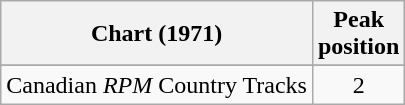<table class="wikitable sortable">
<tr>
<th>Chart (1971)</th>
<th>Peak<br>position</th>
</tr>
<tr>
</tr>
<tr>
<td>Canadian <em>RPM</em> Country Tracks</td>
<td align="center">2</td>
</tr>
</table>
